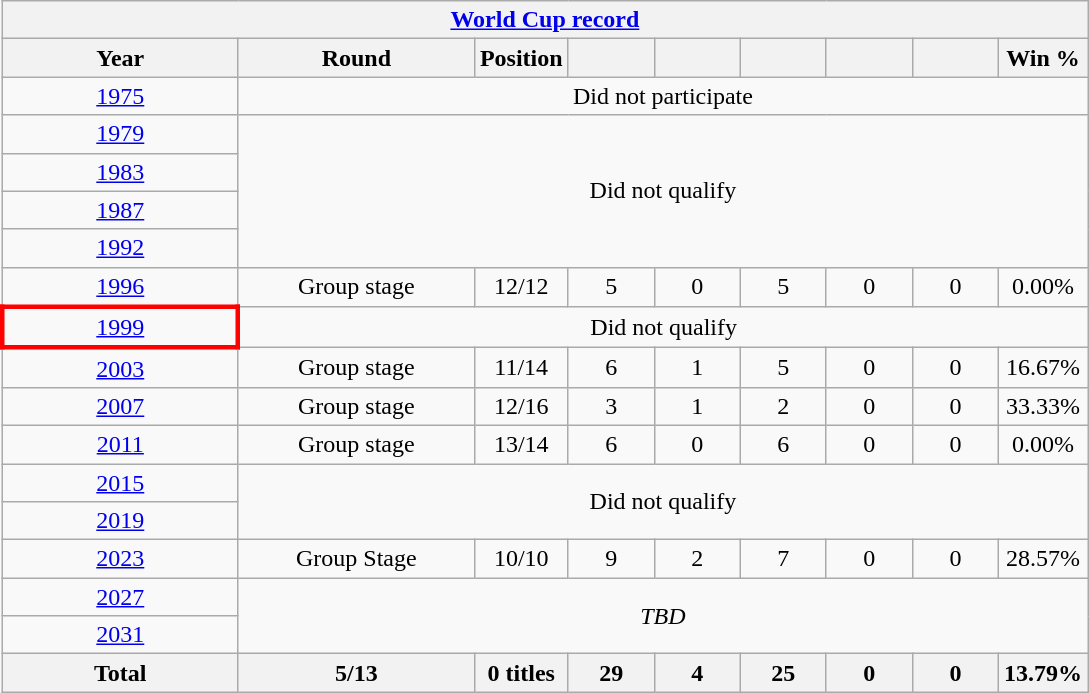<table class="wikitable" style="text-align: center;">
<tr>
<th colspan=9><a href='#'>World Cup record</a></th>
</tr>
<tr>
<th width=150>Year</th>
<th width=150>Round</th>
<th width=50>Position</th>
<th width=50></th>
<th width=50></th>
<th width=50></th>
<th width=50></th>
<th width=50></th>
<th width=50>Win %</th>
</tr>
<tr>
<td> <a href='#'>1975</a></td>
<td colspan="8">Did not participate</td>
</tr>
<tr>
<td> <a href='#'>1979</a></td>
<td colspan="8" rowspan="4">Did not qualify</td>
</tr>
<tr>
<td> <a href='#'>1983</a></td>
</tr>
<tr>
<td>  <a href='#'>1987</a></td>
</tr>
<tr>
<td>  <a href='#'>1992</a></td>
</tr>
<tr>
<td>   <a href='#'>1996</a></td>
<td>Group stage</td>
<td>12/12</td>
<td>5</td>
<td>0</td>
<td>5</td>
<td>0</td>
<td>0</td>
<td>0.00%</td>
</tr>
<tr>
<td style="border: 3px solid red">     <a href='#'>1999</a></td>
<td colspan="8">Did not qualify</td>
</tr>
<tr>
<td> <a href='#'>2003</a></td>
<td>Group stage</td>
<td>11/14</td>
<td>6</td>
<td>1</td>
<td>5</td>
<td>0</td>
<td>0</td>
<td>16.67%</td>
</tr>
<tr>
<td> <a href='#'>2007</a></td>
<td>Group stage</td>
<td>12/16</td>
<td>3</td>
<td>1</td>
<td>2</td>
<td>0</td>
<td>0</td>
<td>33.33%</td>
</tr>
<tr>
<td>   <a href='#'>2011</a></td>
<td>Group stage</td>
<td>13/14</td>
<td>6</td>
<td>0</td>
<td>6</td>
<td>0</td>
<td>0</td>
<td>0.00%</td>
</tr>
<tr>
<td>  <a href='#'>2015</a></td>
<td colspan="8" rowspan="2">Did not qualify</td>
</tr>
<tr>
<td>  <a href='#'>2019</a></td>
</tr>
<tr>
<td> <a href='#'>2023</a></td>
<td>Group Stage</td>
<td>10/10</td>
<td>9</td>
<td>2</td>
<td>7</td>
<td>0</td>
<td>0</td>
<td>28.57%</td>
</tr>
<tr>
<td>   <a href='#'>2027</a></td>
<td colspan="8" rowspan="2"><em>TBD</em></td>
</tr>
<tr>
<td>  <a href='#'>2031</a></td>
</tr>
<tr>
<th>Total</th>
<th>5/13</th>
<th>0 titles</th>
<th>29</th>
<th>4</th>
<th>25</th>
<th>0</th>
<th>0</th>
<th>13.79%</th>
</tr>
</table>
